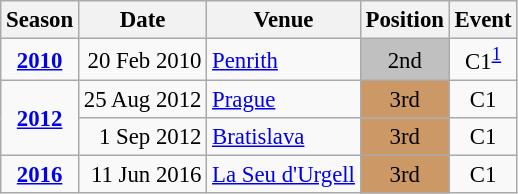<table class="wikitable" style="text-align:center; font-size:95%;">
<tr>
<th>Season</th>
<th>Date</th>
<th>Venue</th>
<th>Position</th>
<th>Event</th>
</tr>
<tr>
<td><strong><a href='#'>2010</a></strong></td>
<td align=right>20 Feb 2010</td>
<td align=left><a href='#'>Penrith</a></td>
<td bgcolor=silver>2nd</td>
<td>C1<sup><a href='#'>1</a></sup></td>
</tr>
<tr>
<td rowspan=2><strong><a href='#'>2012</a></strong></td>
<td align=right>25 Aug 2012</td>
<td align=left><a href='#'>Prague</a></td>
<td bgcolor=cc9966>3rd</td>
<td>C1</td>
</tr>
<tr>
<td align=right>1 Sep 2012</td>
<td align=left><a href='#'>Bratislava</a></td>
<td bgcolor=cc9966>3rd</td>
<td>C1</td>
</tr>
<tr>
<td><strong><a href='#'>2016</a></strong></td>
<td align=right>11 Jun 2016</td>
<td align=left><a href='#'>La Seu d'Urgell</a></td>
<td bgcolor=cc9966>3rd</td>
<td>C1</td>
</tr>
</table>
